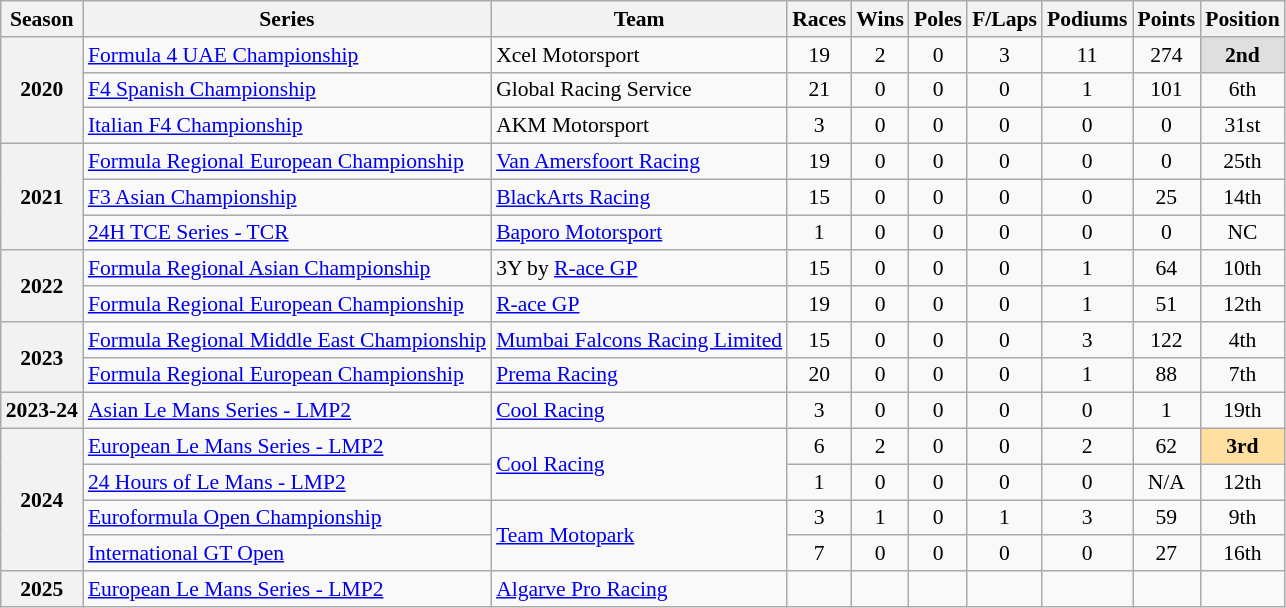<table class="wikitable" style="font-size: 90%; text-align:center">
<tr>
<th>Season</th>
<th>Series</th>
<th>Team</th>
<th>Races</th>
<th>Wins</th>
<th>Poles</th>
<th>F/Laps</th>
<th>Podiums</th>
<th>Points</th>
<th>Position</th>
</tr>
<tr>
<th rowspan=3>2020</th>
<td align=left><a href='#'>Formula 4 UAE Championship</a></td>
<td align=left>Xcel Motorsport</td>
<td>19</td>
<td>2</td>
<td>0</td>
<td>3</td>
<td>11</td>
<td>274</td>
<td style="background:#DFDFDF;"><strong>2nd</strong></td>
</tr>
<tr>
<td align=left><a href='#'>F4 Spanish Championship</a></td>
<td align=left>Global Racing Service</td>
<td>21</td>
<td>0</td>
<td>0</td>
<td>0</td>
<td>1</td>
<td>101</td>
<td>6th</td>
</tr>
<tr>
<td align=left><a href='#'>Italian F4 Championship</a></td>
<td align=left>AKM Motorsport</td>
<td>3</td>
<td>0</td>
<td>0</td>
<td>0</td>
<td>0</td>
<td>0</td>
<td>31st</td>
</tr>
<tr>
<th rowspan=3>2021</th>
<td align=left><a href='#'>Formula Regional European Championship</a></td>
<td align=left><a href='#'>Van Amersfoort Racing</a></td>
<td>19</td>
<td>0</td>
<td>0</td>
<td>0</td>
<td>0</td>
<td>0</td>
<td>25th</td>
</tr>
<tr>
<td align=left><a href='#'>F3 Asian Championship</a></td>
<td align=left><a href='#'>BlackArts Racing</a></td>
<td>15</td>
<td>0</td>
<td>0</td>
<td>0</td>
<td>0</td>
<td>25</td>
<td>14th</td>
</tr>
<tr>
<td align=left><a href='#'>24H TCE Series - TCR</a></td>
<td align=left><a href='#'>Baporo Motorsport</a></td>
<td>1</td>
<td>0</td>
<td>0</td>
<td>0</td>
<td>0</td>
<td>0</td>
<td>NC</td>
</tr>
<tr>
<th rowspan=2>2022</th>
<td align=left><a href='#'>Formula Regional Asian Championship</a></td>
<td align=left>3Y by <a href='#'>R-ace GP</a></td>
<td>15</td>
<td>0</td>
<td>0</td>
<td>0</td>
<td>1</td>
<td>64</td>
<td>10th</td>
</tr>
<tr>
<td align=left><a href='#'>Formula Regional European Championship</a></td>
<td align=left><a href='#'>R-ace GP</a></td>
<td>19</td>
<td>0</td>
<td>0</td>
<td>0</td>
<td>1</td>
<td>51</td>
<td>12th</td>
</tr>
<tr>
<th rowspan="2">2023</th>
<td align=left><a href='#'>Formula Regional Middle East Championship</a></td>
<td align=left><a href='#'>Mumbai Falcons Racing Limited</a></td>
<td>15</td>
<td>0</td>
<td>0</td>
<td>0</td>
<td>3</td>
<td>122</td>
<td>4th</td>
</tr>
<tr>
<td align="left"><a href='#'>Formula Regional European Championship</a></td>
<td align="left"><a href='#'>Prema Racing</a></td>
<td>20</td>
<td>0</td>
<td>0</td>
<td>0</td>
<td>1</td>
<td>88</td>
<td>7th</td>
</tr>
<tr>
<th>2023-24</th>
<td align=left><a href='#'>Asian Le Mans Series - LMP2</a></td>
<td align=left><a href='#'>Cool Racing</a></td>
<td>3</td>
<td>0</td>
<td>0</td>
<td>0</td>
<td>0</td>
<td>1</td>
<td>19th</td>
</tr>
<tr>
<th rowspan="4">2024</th>
<td align=left><a href='#'>European Le Mans Series - LMP2</a></td>
<td align=left rowspan="2"><a href='#'>Cool Racing</a></td>
<td>6</td>
<td>2</td>
<td>0</td>
<td>0</td>
<td>2</td>
<td>62</td>
<td style="background:#FFDF9F;"><strong>3rd</strong></td>
</tr>
<tr>
<td align=left><a href='#'>24 Hours of Le Mans - LMP2</a></td>
<td>1</td>
<td>0</td>
<td>0</td>
<td>0</td>
<td>0</td>
<td>N/A</td>
<td>12th</td>
</tr>
<tr>
<td align=left><a href='#'>Euroformula Open Championship</a></td>
<td rowspan="2" align="left"><a href='#'>Team Motopark</a></td>
<td>3</td>
<td>1</td>
<td>0</td>
<td>1</td>
<td>3</td>
<td>59</td>
<td>9th</td>
</tr>
<tr>
<td align=left><a href='#'>International GT Open</a></td>
<td>7</td>
<td>0</td>
<td>0</td>
<td>0</td>
<td>0</td>
<td>27</td>
<td>16th</td>
</tr>
<tr>
<th>2025</th>
<td align=left><a href='#'>European Le Mans Series - LMP2</a></td>
<td align=left><a href='#'>Algarve Pro Racing</a></td>
<td></td>
<td></td>
<td></td>
<td></td>
<td></td>
<td></td>
<td></td>
</tr>
</table>
